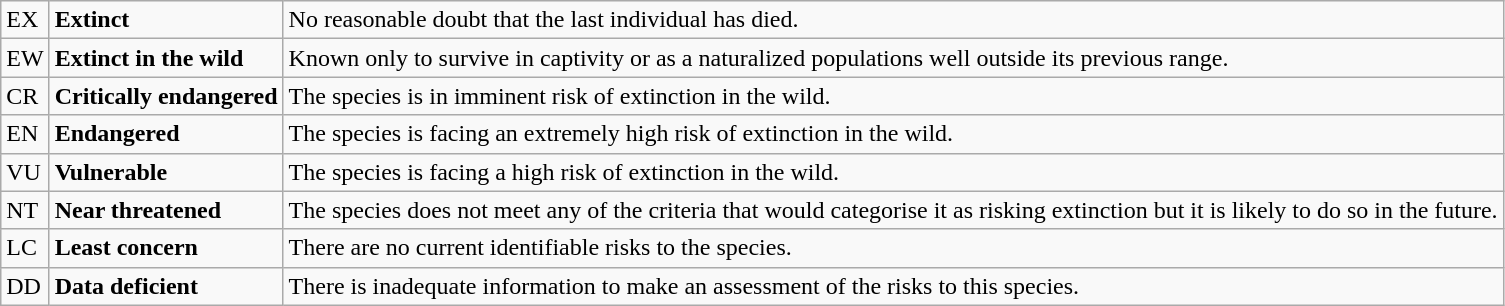<table class="wikitable" style="text-align:left">
<tr>
<td>EX</td>
<td><strong>Extinct</strong></td>
<td>No reasonable doubt that the last individual has died.</td>
</tr>
<tr>
<td>EW</td>
<td><strong>Extinct in the wild</strong></td>
<td>Known only to survive in captivity or as a naturalized populations well outside its previous range.</td>
</tr>
<tr>
<td>CR</td>
<td><strong>Critically endangered</strong></td>
<td>The species is in imminent risk of extinction in the wild.</td>
</tr>
<tr>
<td>EN</td>
<td><strong>Endangered</strong></td>
<td>The species is facing an extremely high risk of extinction in the wild.</td>
</tr>
<tr>
<td>VU</td>
<td><strong>Vulnerable</strong></td>
<td>The species is facing a high risk of extinction in the wild.</td>
</tr>
<tr>
<td>NT</td>
<td><strong>Near threatened</strong></td>
<td>The species does not meet any of the criteria that would categorise it as risking extinction but it is likely to do so in the future.</td>
</tr>
<tr>
<td>LC</td>
<td><strong>Least concern</strong></td>
<td>There are no current identifiable risks to the species.</td>
</tr>
<tr>
<td>DD</td>
<td><strong>Data deficient</strong></td>
<td>There is inadequate information to make an assessment of the risks to this species.</td>
</tr>
</table>
